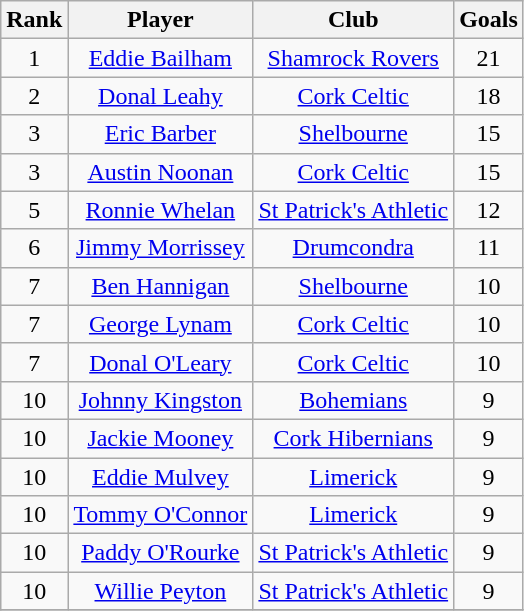<table class="wikitable" style="text-align:center">
<tr>
<th>Rank</th>
<th>Player</th>
<th>Club</th>
<th>Goals</th>
</tr>
<tr>
<td>1</td>
<td><a href='#'>Eddie Bailham</a></td>
<td><a href='#'>Shamrock Rovers</a></td>
<td>21</td>
</tr>
<tr>
<td>2</td>
<td><a href='#'>Donal Leahy</a></td>
<td><a href='#'>Cork Celtic</a></td>
<td>18</td>
</tr>
<tr>
<td>3</td>
<td><a href='#'>Eric Barber</a></td>
<td><a href='#'>Shelbourne</a></td>
<td>15</td>
</tr>
<tr>
<td>3</td>
<td><a href='#'>Austin Noonan</a></td>
<td><a href='#'>Cork Celtic</a></td>
<td>15</td>
</tr>
<tr>
<td>5</td>
<td><a href='#'>Ronnie Whelan</a></td>
<td><a href='#'>St Patrick's Athletic</a></td>
<td>12</td>
</tr>
<tr>
<td>6</td>
<td><a href='#'>Jimmy Morrissey</a></td>
<td><a href='#'>Drumcondra</a></td>
<td>11</td>
</tr>
<tr>
<td>7</td>
<td><a href='#'>Ben Hannigan</a></td>
<td><a href='#'>Shelbourne</a></td>
<td>10</td>
</tr>
<tr>
<td>7</td>
<td><a href='#'>George Lynam</a></td>
<td><a href='#'>Cork Celtic</a></td>
<td>10</td>
</tr>
<tr>
<td>7</td>
<td><a href='#'>Donal O'Leary</a></td>
<td><a href='#'>Cork Celtic</a></td>
<td>10</td>
</tr>
<tr>
<td>10</td>
<td><a href='#'>Johnny Kingston</a></td>
<td><a href='#'>Bohemians</a></td>
<td>9</td>
</tr>
<tr>
<td>10</td>
<td><a href='#'>Jackie Mooney</a></td>
<td><a href='#'>Cork Hibernians</a></td>
<td>9</td>
</tr>
<tr>
<td>10</td>
<td><a href='#'>Eddie Mulvey</a></td>
<td><a href='#'>Limerick</a></td>
<td>9</td>
</tr>
<tr>
<td>10</td>
<td><a href='#'>Tommy O'Connor</a></td>
<td><a href='#'>Limerick</a></td>
<td>9</td>
</tr>
<tr>
<td>10</td>
<td><a href='#'>Paddy O'Rourke</a></td>
<td><a href='#'>St Patrick's Athletic</a></td>
<td>9</td>
</tr>
<tr>
<td>10</td>
<td><a href='#'>Willie Peyton</a></td>
<td><a href='#'>St Patrick's Athletic</a></td>
<td>9</td>
</tr>
<tr>
</tr>
</table>
